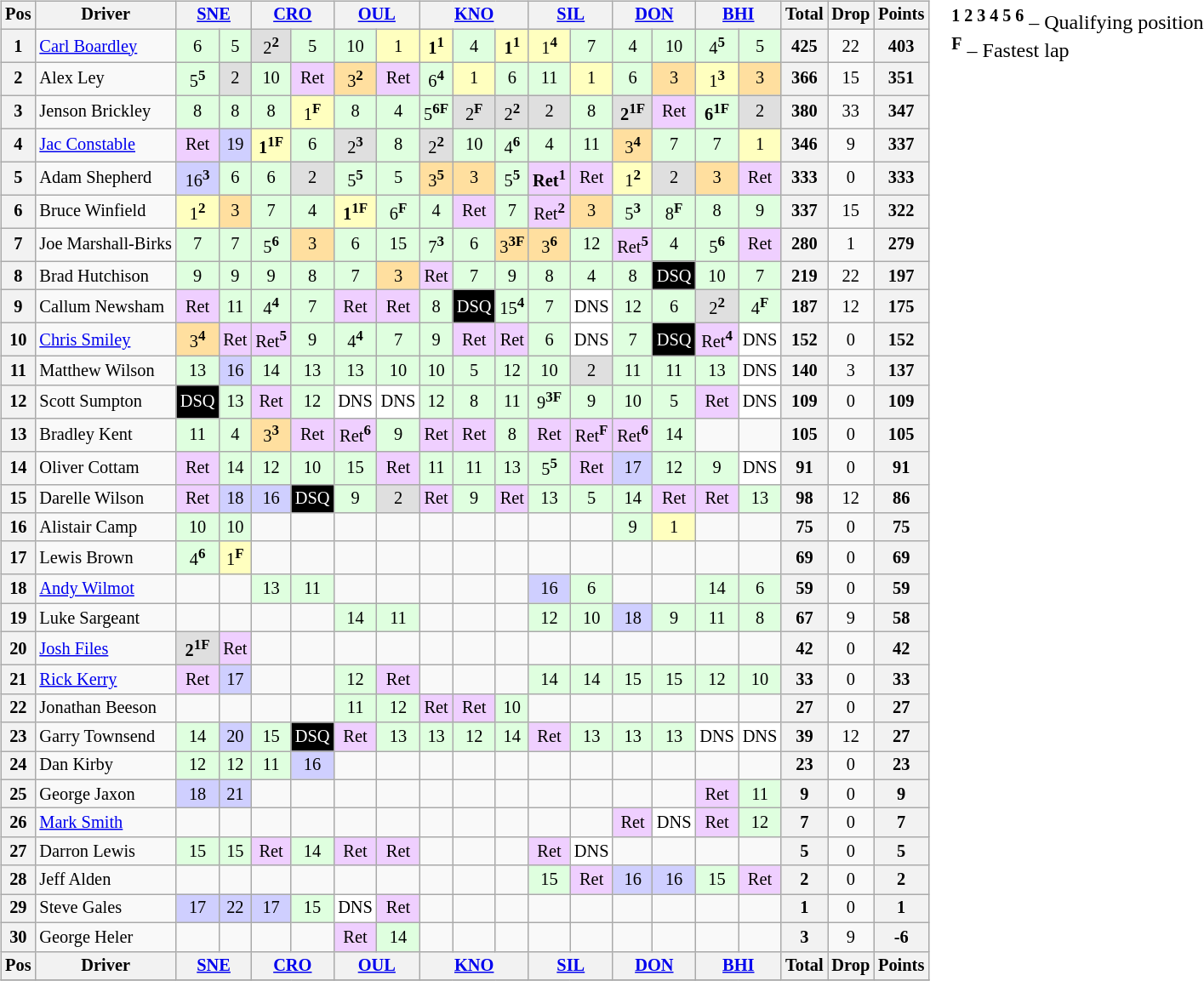<table>
<tr valign="top">
<td><br><table class="wikitable" style="font-size: 85%; text-align: center;">
<tr valign="top">
<th valign="middle">Pos</th>
<th valign="middle">Driver</th>
<th colspan="2"><a href='#'>SNE</a></th>
<th colspan="2"><a href='#'>CRO</a></th>
<th colspan="2"><a href='#'>OUL</a></th>
<th colspan="3"><a href='#'>KNO</a></th>
<th colspan="2"><a href='#'>SIL</a></th>
<th colspan="2"><a href='#'>DON</a></th>
<th colspan="2"><a href='#'>BHI</a></th>
<th valihn=middle>Total</th>
<th valign=middle>Drop</th>
<th valign=middle>Points</th>
</tr>
<tr>
<th>1</th>
<td align="left"> <a href='#'>Carl Boardley</a></td>
<td style="background:#dfffdf;">6</td>
<td style="background:#dfffdf;">5</td>
<td style="background:#dfdfdf;">2<sup><strong>2</strong></sup></td>
<td style="background:#dfffdf;">5</td>
<td style="background:#dfffdf;">10</td>
<td style="background:#ffffbf;">1</td>
<td style="background:#ffffbf;"><strong>1</strong><sup><strong>1</strong></sup></td>
<td style="background:#dfffdf;">4</td>
<td style="background:#ffffbf;"><strong>1</strong><sup><strong>1</strong></sup></td>
<td style="background:#ffffbf;">1<sup><strong>4</strong></sup></td>
<td style="background:#dfffdf;">7</td>
<td style="background:#dfffdf;">4</td>
<td style="background:#dfffdf;">10</td>
<td style="background:#dfffdf;">4<sup><strong>5</strong></sup></td>
<td style="background:#dfffdf;">5</td>
<th>425</th>
<td>22</td>
<th>403</th>
</tr>
<tr>
<th>2</th>
<td align="left"> Alex Ley</td>
<td style="background:#dfffdf;">5<sup><strong>5</strong></sup></td>
<td style="background:#dfdfdf;">2</td>
<td style="background:#dfffdf;">10</td>
<td style="background:#efcfff;">Ret</td>
<td style="background:#ffdf9f;">3<sup><strong>2</strong></sup></td>
<td style="background:#efcfff;">Ret</td>
<td style="background:#dfffdf;">6<sup><strong>4</strong></sup></td>
<td style="background:#ffffbf;">1</td>
<td style="background:#dfffdf;">6</td>
<td style="background:#dfffdf;">11</td>
<td style="background:#ffffbf;">1</td>
<td style="background:#dfffdf;">6</td>
<td style="background:#ffdf9f;">3</td>
<td style="background:#ffffbf;">1<sup><strong>3</strong></sup></td>
<td style="background:#ffdf9f;">3</td>
<th>366</th>
<td>15</td>
<th>351</th>
</tr>
<tr>
<th>3</th>
<td align="left"> Jenson Brickley</td>
<td style="background:#dfffdf;">8</td>
<td style="background:#dfffdf;">8</td>
<td style="background:#dfffdf;">8</td>
<td style="background:#ffffbf;">1<sup><strong>F</strong></sup></td>
<td style="background:#dfffdf;">8</td>
<td style="background:#dfffdf;">4</td>
<td style="background:#dfffdf;">5<sup><strong>6F</strong></sup></td>
<td style="background:#dfdfdf;">2<sup><strong>F</strong></sup></td>
<td style="background:#dfdfdf;">2<sup><strong>2</strong></sup></td>
<td style="background:#dfdfdf;">2</td>
<td style="background:#dfffdf;">8</td>
<td style="background:#dfdfdf;"><strong>2</strong><sup><strong>1F</strong></sup></td>
<td style="background:#efcfff;">Ret</td>
<td style="background:#dfffdf;"><strong>6</strong><sup><strong>1F</strong></sup></td>
<td style="background:#dfdfdf;">2</td>
<th>380</th>
<td>33</td>
<th>347</th>
</tr>
<tr>
<th>4</th>
<td align="left"> <a href='#'>Jac Constable</a></td>
<td style="background:#efcfff;">Ret</td>
<td style="background:#cfcfff;">19</td>
<td style="background:#ffffbf;"><strong>1</strong><sup><strong>1F</strong></sup></td>
<td style="background:#dfffdf;">6</td>
<td style="background:#dfdfdf;">2<sup><strong>3</strong></sup></td>
<td style="background:#dfffdf;">8</td>
<td style="background:#dfdfdf;">2<sup><strong>2</strong></sup></td>
<td style="background:#dfffdf;">10</td>
<td style="background:#dfffdf;">4<sup><strong>6</strong></sup></td>
<td style="background:#dfffdf;">4</td>
<td style="background:#dfffdf;">11</td>
<td style="background:#ffdf9f;">3<sup><strong>4</strong></sup></td>
<td style="background:#dfffdf;">7</td>
<td style="background:#dfffdf;">7</td>
<td style="background:#ffffbf;">1</td>
<th>346</th>
<td>9</td>
<th>337</th>
</tr>
<tr>
<th>5</th>
<td align="left"> Adam Shepherd</td>
<td style="background:#cfcfff;">16<sup><strong>3</strong></sup></td>
<td style="background:#dfffdf;">6</td>
<td style="background:#dfffdf;">6</td>
<td style="background:#dfdfdf;">2</td>
<td style="background:#dfffdf;">5<sup><strong>5</strong></sup></td>
<td style="background:#dfffdf;">5</td>
<td style="background:#ffdf9f;">3<sup><strong>5</strong></sup></td>
<td style="background:#ffdf9f;">3</td>
<td style="background:#dfffdf;">5<sup><strong>5</strong></sup></td>
<td style="background:#efcfff;"><strong>Ret</strong><sup><strong>1</strong></sup></td>
<td style="background:#efcfff;">Ret</td>
<td style="background:#ffffbf;">1<sup><strong>2</strong></sup></td>
<td style="background:#dfdfdf;">2</td>
<td style="background:#ffdf9f;">3</td>
<td style="background:#efcfff;">Ret</td>
<th>333</th>
<td>0</td>
<th>333</th>
</tr>
<tr>
<th>6</th>
<td align="left"> Bruce Winfield</td>
<td style="background:#ffffbf;">1<sup><strong>2</strong></sup></td>
<td style="background:#ffdf9f;">3</td>
<td style="background:#dfffdf;">7</td>
<td style="background:#dfffdf;">4</td>
<td style="background:#ffffbf;"><strong>1</strong><sup><strong>1F</strong></sup></td>
<td style="background:#dfffdf;">6<sup><strong>F</strong></sup></td>
<td style="background:#dfffdf;">4</td>
<td style="background:#efcfff;">Ret</td>
<td style="background:#dfffdf;">7</td>
<td style="background:#efcfff;">Ret<sup><strong>2</strong></sup></td>
<td style="background:#ffdf9f;">3</td>
<td style="background:#dfffdf;">5<sup><strong>3</strong></sup></td>
<td style="background:#dfffdf;">8<sup><strong>F</strong></sup></td>
<td style="background:#dfffdf;">8</td>
<td style="background:#dfffdf;">9</td>
<th>337</th>
<td>15</td>
<th>322</th>
</tr>
<tr>
<th>7</th>
<td align="left" nowrap> Joe Marshall-Birks</td>
<td style="background:#dfffdf;">7</td>
<td style="background:#dfffdf;">7</td>
<td style="background:#dfffdf;">5<sup><strong>6</strong></sup></td>
<td style="background:#ffdf9f;">3</td>
<td style="background:#dfffdf;">6</td>
<td style="background:#dfffdf;">15</td>
<td style="background:#dfffdf;">7<sup><strong>3</strong></sup></td>
<td style="background:#dfffdf;">6</td>
<td style="background:#ffdf9f;">3<sup><strong>3F</strong></sup></td>
<td style="background:#ffdf9f;">3<sup><strong>6</strong></sup></td>
<td style="background:#dfffdf;">12</td>
<td style="background:#efcfff;">Ret<sup><strong>5</strong></sup></td>
<td style="background:#dfffdf;">4</td>
<td style="background:#dfffdf;">5<sup><strong>6</strong></sup></td>
<td style="background:#efcfff;">Ret</td>
<th>280</th>
<td>1</td>
<th>279</th>
</tr>
<tr>
<th>8</th>
<td align="left"> Brad Hutchison</td>
<td style="background:#dfffdf;">9</td>
<td style="background:#dfffdf;">9</td>
<td style="background:#dfffdf;">9</td>
<td style="background:#dfffdf;">8</td>
<td style="background:#dfffdf;">7</td>
<td style="background:#ffdf9f;">3</td>
<td style="background:#efcfff;">Ret</td>
<td style="background:#dfffdf;">7</td>
<td style="background:#dfffdf;">9</td>
<td style="background:#dfffdf;">8</td>
<td style="background:#dfffdf;">4</td>
<td style="background:#dfffdf;">8</td>
<td style="background-color:#000000;color:white">DSQ</td>
<td style="background:#dfffdf;">10</td>
<td style="background:#dfffdf;">7</td>
<th>219</th>
<td>22</td>
<th>197</th>
</tr>
<tr>
<th>9</th>
<td align="left"> Callum Newsham</td>
<td style="background:#efcfff;">Ret</td>
<td style="background:#dfffdf;">11</td>
<td style="background:#dfffdf;">4<sup><strong>4</strong></sup></td>
<td style="background:#dfffdf;">7</td>
<td style="background:#efcfff;">Ret</td>
<td style="background:#efcfff;">Ret</td>
<td style="background:#dfffdf;">8</td>
<td style="background-color:#000000;color:white">DSQ</td>
<td style="background:#dfffdf;">15<sup><strong>4</strong></sup></td>
<td style="background:#dfffdf;">7</td>
<td style="background:#ffffff;">DNS</td>
<td style="background:#dfffdf;">12</td>
<td style="background:#dfffdf;">6</td>
<td style="background:#dfdfdf;">2<sup><strong>2</strong></sup></td>
<td style="background:#dfffdf;">4<sup><strong>F</strong></sup></td>
<th>187</th>
<td>12</td>
<th>175</th>
</tr>
<tr>
<th>10</th>
<td align="left"> <a href='#'>Chris Smiley</a></td>
<td style="background:#ffdf9f;">3<sup><strong>4</strong></sup></td>
<td style="background:#efcfff;">Ret</td>
<td style="background:#efcfff;">Ret<sup><strong>5</strong></sup></td>
<td style="background:#dfffdf;">9</td>
<td style="background:#dfffdf;">4<sup><strong>4</strong></sup></td>
<td style="background:#dfffdf;">7</td>
<td style="background:#dfffdf;">9</td>
<td style="background:#efcfff;">Ret</td>
<td style="background:#efcfff;">Ret</td>
<td style="background:#dfffdf;">6</td>
<td style="background:#ffffff;">DNS</td>
<td style="background:#dfffdf;">7</td>
<td style="background-color:#000000;color:white">DSQ</td>
<td style="background:#efcfff;">Ret<sup><strong>4</strong></sup></td>
<td style="background:#ffffff;">DNS</td>
<th>152</th>
<td>0</td>
<th>152</th>
</tr>
<tr>
<th>11</th>
<td align="left"> Matthew Wilson</td>
<td style="background:#dfffdf;">13</td>
<td style="background:#cfcfff;">16</td>
<td style="background:#dfffdf;">14</td>
<td style="background:#dfffdf;">13</td>
<td style="background:#dfffdf;">13</td>
<td style="background:#dfffdf;">10</td>
<td style="background:#dfffdf;">10</td>
<td style="background:#dfffdf;">5</td>
<td style="background:#dfffdf;">12</td>
<td style="background:#dfffdf;">10</td>
<td style="background:#dfdfdf;">2</td>
<td style="background:#dfffdf;">11</td>
<td style="background:#dfffdf;">11</td>
<td style="background:#dfffdf;">13</td>
<td style="background:#ffffff;">DNS</td>
<th>140</th>
<td>3</td>
<th>137</th>
</tr>
<tr>
<th>12</th>
<td align="left"> Scott Sumpton</td>
<td style="background-color:#000000;color:white">DSQ</td>
<td style="background:#dfffdf;">13</td>
<td style="background:#efcfff;">Ret</td>
<td style="background:#dfffdf;">12</td>
<td style="background:#ffffff;">DNS</td>
<td style="background:#ffffff;">DNS</td>
<td style="background:#dfffdf;">12</td>
<td style="background:#dfffdf;">8</td>
<td style="background:#dfffdf;">11</td>
<td style="background:#dfffdf;">9<sup><strong>3F</strong></sup></td>
<td style="background:#dfffdf;">9</td>
<td style="background:#dfffdf;">10</td>
<td style="background:#dfffdf;">5</td>
<td style="background:#efcfff;">Ret</td>
<td style="background:#ffffff;">DNS</td>
<th>109</th>
<td>0</td>
<th>109</th>
</tr>
<tr>
<th>13</th>
<td align="left"> Bradley Kent</td>
<td style="background:#dfffdf;">11</td>
<td style="background:#dfffdf;">4</td>
<td style="background:#ffdf9f;">3<sup><strong>3</strong></sup></td>
<td style="background:#efcfff;">Ret</td>
<td style="background:#efcfff;">Ret<sup><strong>6</strong></sup></td>
<td style="background:#dfffdf;">9</td>
<td style="background:#efcfff;">Ret</td>
<td style="background:#efcfff;">Ret</td>
<td style="background:#dfffdf;">8</td>
<td style="background:#efcfff;">Ret</td>
<td style="background:#efcfff;">Ret<sup><strong>F</strong></sup></td>
<td style="background:#efcfff;">Ret<sup><strong>6</strong></sup></td>
<td style="background:#dfffdf;">14</td>
<td></td>
<td></td>
<th>105</th>
<td>0</td>
<th>105</th>
</tr>
<tr>
<th>14</th>
<td align="left"> Oliver Cottam</td>
<td style="background:#efcfff;">Ret</td>
<td style="background:#dfffdf;">14</td>
<td style="background:#dfffdf;">12</td>
<td style="background:#dfffdf;">10</td>
<td style="background:#dfffdf;">15</td>
<td style="background:#efcfff;">Ret</td>
<td style="background:#dfffdf;">11</td>
<td style="background:#dfffdf;">11</td>
<td style="background:#dfffdf;">13</td>
<td style="background:#dfffdf;">5<sup><strong>5</strong></sup></td>
<td style="background:#efcfff;">Ret</td>
<td style="background:#cfcfff;">17</td>
<td style="background:#dfffdf;">12</td>
<td style="background:#dfffdf;">9</td>
<td style="background:#ffffff;">DNS</td>
<th>91</th>
<td>0</td>
<th>91</th>
</tr>
<tr>
<th>15</th>
<td align="left"> Darelle Wilson</td>
<td style="background:#efcfff;">Ret</td>
<td style="background:#cfcfff;">18</td>
<td style="background:#cfcfff;">16</td>
<td style="background-color:#000000;color:white">DSQ</td>
<td style="background:#dfffdf;">9</td>
<td style="background:#dfdfdf;">2</td>
<td style="background:#efcfff;">Ret</td>
<td style="background:#dfffdf;">9</td>
<td style="background:#efcfff;">Ret</td>
<td style="background:#dfffdf;">13</td>
<td style="background:#dfffdf;">5</td>
<td style="background:#dfffdf;">14</td>
<td style="background:#efcfff;">Ret</td>
<td style="background:#efcfff;">Ret</td>
<td style="background:#dfffdf;">13</td>
<th>98</th>
<td>12</td>
<th>86</th>
</tr>
<tr>
<th>16</th>
<td align="left"> Alistair Camp</td>
<td style="background:#dfffdf;">10</td>
<td style="background:#dfffdf;">10</td>
<td></td>
<td></td>
<td></td>
<td></td>
<td></td>
<td></td>
<td></td>
<td></td>
<td></td>
<td style="background:#dfffdf;">9</td>
<td style="background:#ffffbf;">1</td>
<td></td>
<td></td>
<th>75</th>
<td>0</td>
<th>75</th>
</tr>
<tr>
<th>17</th>
<td align="left"> Lewis Brown</td>
<td style="background:#dfffdf;">4<sup><strong>6</strong></sup></td>
<td style="background:#ffffbf;">1<sup><strong>F</strong></sup></td>
<td></td>
<td></td>
<td></td>
<td></td>
<td></td>
<td></td>
<td></td>
<td></td>
<td></td>
<td></td>
<td></td>
<td></td>
<td></td>
<th>69</th>
<td>0</td>
<th>69</th>
</tr>
<tr>
<th>18</th>
<td align="left"> <a href='#'>Andy Wilmot</a></td>
<td></td>
<td></td>
<td style="background:#dfffdf;">13</td>
<td style="background:#dfffdf;">11</td>
<td></td>
<td></td>
<td></td>
<td></td>
<td></td>
<td style="background:#cfcfff;">16</td>
<td style="background:#dfffdf;">6</td>
<td></td>
<td></td>
<td style="background:#dfffdf;">14</td>
<td style="background:#dfffdf;">6</td>
<th>59</th>
<td>0</td>
<th>59</th>
</tr>
<tr>
<th>19</th>
<td align="left"> Luke Sargeant</td>
<td></td>
<td></td>
<td></td>
<td></td>
<td style="background:#dfffdf;">14</td>
<td style="background:#dfffdf;">11</td>
<td></td>
<td></td>
<td></td>
<td style="background:#dfffdf;">12</td>
<td style="background:#dfffdf;">10</td>
<td style="background:#cfcfff;">18</td>
<td style="background:#dfffdf;">9</td>
<td style="background:#dfffdf;">11</td>
<td style="background:#dfffdf;">8</td>
<th>67</th>
<td>9</td>
<th>58</th>
</tr>
<tr>
<th>20</th>
<td align="left"> <a href='#'>Josh Files</a></td>
<td style="background:#dfdfdf;"><strong>2</strong><sup><strong>1F</strong></sup></td>
<td style="background:#efcfff;">Ret</td>
<td></td>
<td></td>
<td></td>
<td></td>
<td></td>
<td></td>
<td></td>
<td></td>
<td></td>
<td></td>
<td></td>
<td></td>
<td></td>
<th>42</th>
<td>0</td>
<th>42</th>
</tr>
<tr>
<th>21</th>
<td align="left"> <a href='#'>Rick Kerry</a></td>
<td style="background:#efcfff;">Ret</td>
<td style="background:#cfcfff;">17</td>
<td></td>
<td></td>
<td style="background:#dfffdf;">12</td>
<td style="background:#efcfff;">Ret</td>
<td></td>
<td></td>
<td></td>
<td style="background:#dfffdf;">14</td>
<td style="background:#dfffdf;">14</td>
<td style="background:#dfffdf;">15</td>
<td style="background:#dfffdf;">15</td>
<td style="background:#dfffdf;">12</td>
<td style="background:#dfffdf;">10</td>
<th>33</th>
<td>0</td>
<th>33</th>
</tr>
<tr>
<th>22</th>
<td align="left"> Jonathan Beeson</td>
<td></td>
<td></td>
<td></td>
<td></td>
<td style="background:#dfffdf;">11</td>
<td style="background:#dfffdf;">12</td>
<td style="background:#efcfff;">Ret</td>
<td style="background:#efcfff;">Ret</td>
<td style="background:#dfffdf;">10</td>
<td></td>
<td></td>
<td></td>
<td></td>
<td></td>
<td></td>
<th>27</th>
<td>0</td>
<th>27</th>
</tr>
<tr>
<th>23</th>
<td align="left"> Garry Townsend</td>
<td style="background:#dfffdf;">14</td>
<td style="background:#cfcfff;">20</td>
<td style="background:#dfffdf;">15</td>
<td style="background-color:#000000;color:white">DSQ</td>
<td style="background:#efcfff;">Ret</td>
<td style="background:#dfffdf;">13</td>
<td style="background:#dfffdf;">13</td>
<td style="background:#dfffdf;">12</td>
<td style="background:#dfffdf;">14</td>
<td style="background:#efcfff;">Ret</td>
<td style="background:#dfffdf;">13</td>
<td style="background:#dfffdf;">13</td>
<td style="background:#dfffdf;">13</td>
<td style="background:#ffffff;">DNS</td>
<td style="background:#ffffff;">DNS</td>
<th>39</th>
<td>12</td>
<th>27</th>
</tr>
<tr>
<th>24</th>
<td align="left"> Dan Kirby</td>
<td style="background:#dfffdf;">12</td>
<td style="background:#dfffdf;">12</td>
<td style="background:#dfffdf;">11</td>
<td style="background:#cfcfff;">16</td>
<td></td>
<td></td>
<td></td>
<td></td>
<td></td>
<td></td>
<td></td>
<td></td>
<td></td>
<td></td>
<td></td>
<th>23</th>
<td>0</td>
<th>23</th>
</tr>
<tr>
<th>25</th>
<td align="left"> George Jaxon</td>
<td style="background:#cfcfff;">18</td>
<td style="background:#cfcfff;">21</td>
<td></td>
<td></td>
<td></td>
<td></td>
<td></td>
<td></td>
<td></td>
<td></td>
<td></td>
<td></td>
<td></td>
<td style="background:#efcfff;">Ret</td>
<td style="background:#dfffdf;">11</td>
<th>9</th>
<td>0</td>
<th>9</th>
</tr>
<tr>
<th>26</th>
<td align="left"> <a href='#'>Mark Smith</a></td>
<td></td>
<td></td>
<td></td>
<td></td>
<td></td>
<td></td>
<td></td>
<td></td>
<td></td>
<td></td>
<td></td>
<td style="background:#efcfff;">Ret</td>
<td style="background:#ffffff;">DNS</td>
<td style="background:#efcfff;">Ret</td>
<td style="background:#dfffdf;">12</td>
<th>7</th>
<td>0</td>
<th>7</th>
</tr>
<tr>
<th>27</th>
<td align="left"> Darron Lewis</td>
<td style="background:#dfffdf;">15</td>
<td style="background:#dfffdf;">15</td>
<td style="background:#efcfff;">Ret</td>
<td style="background:#dfffdf;">14</td>
<td style="background:#efcfff;">Ret</td>
<td style="background:#efcfff;">Ret</td>
<td></td>
<td></td>
<td></td>
<td style="background:#efcfff;">Ret</td>
<td style="background:#ffffff;">DNS</td>
<td></td>
<td></td>
<td></td>
<td></td>
<th>5</th>
<td>0</td>
<th>5</th>
</tr>
<tr>
<th>28</th>
<td align="left"> Jeff Alden</td>
<td></td>
<td></td>
<td></td>
<td></td>
<td></td>
<td></td>
<td></td>
<td></td>
<td></td>
<td style="background:#dfffdf;">15</td>
<td style="background:#efcfff;">Ret</td>
<td style="background:#cfcfff;">16</td>
<td style="background:#cfcfff;">16</td>
<td style="background:#dfffdf;">15</td>
<td style="background:#efcfff;">Ret</td>
<th>2</th>
<td>0</td>
<th>2</th>
</tr>
<tr>
<th>29</th>
<td align="left"> Steve Gales</td>
<td style="background:#cfcfff;">17</td>
<td style="background:#cfcfff;">22</td>
<td style="background:#cfcfff;">17</td>
<td style="background:#dfffdf;">15</td>
<td style="background:#ffffff;">DNS</td>
<td style="background:#efcfff;">Ret</td>
<td></td>
<td></td>
<td></td>
<td></td>
<td></td>
<td></td>
<td></td>
<td></td>
<td></td>
<th>1</th>
<td>0</td>
<th>1</th>
</tr>
<tr>
<th>30</th>
<td align="left"> George Heler</td>
<td></td>
<td></td>
<td></td>
<td></td>
<td style="background:#efcfff;">Ret</td>
<td style="background:#dfffdf;">14</td>
<td></td>
<td></td>
<td></td>
<td></td>
<td></td>
<td></td>
<td></td>
<td></td>
<td></td>
<th>3</th>
<td>9</td>
<th>-6</th>
</tr>
<tr>
<th valign="middle">Pos</th>
<th valign="middle">Driver</th>
<th colspan="2"><a href='#'>SNE</a></th>
<th colspan="2"><a href='#'>CRO</a></th>
<th colspan="2"><a href='#'>OUL</a></th>
<th colspan="3"><a href='#'>KNO</a></th>
<th colspan="2"><a href='#'>SIL</a></th>
<th colspan="2"><a href='#'>DON</a></th>
<th colspan="2"><a href='#'>BHI</a></th>
<th valihn=middle>Total</th>
<th valign=middle>Drop</th>
<th valign=middle>Points</th>
</tr>
<tr>
</tr>
</table>
</td>
<td><br>
<br>
<div><sup><strong>1 2 3 4 5 6</strong></sup> – Qualifying position<br>
<sup><strong>F</strong></sup> – Fastest lap</div></td>
</tr>
</table>
